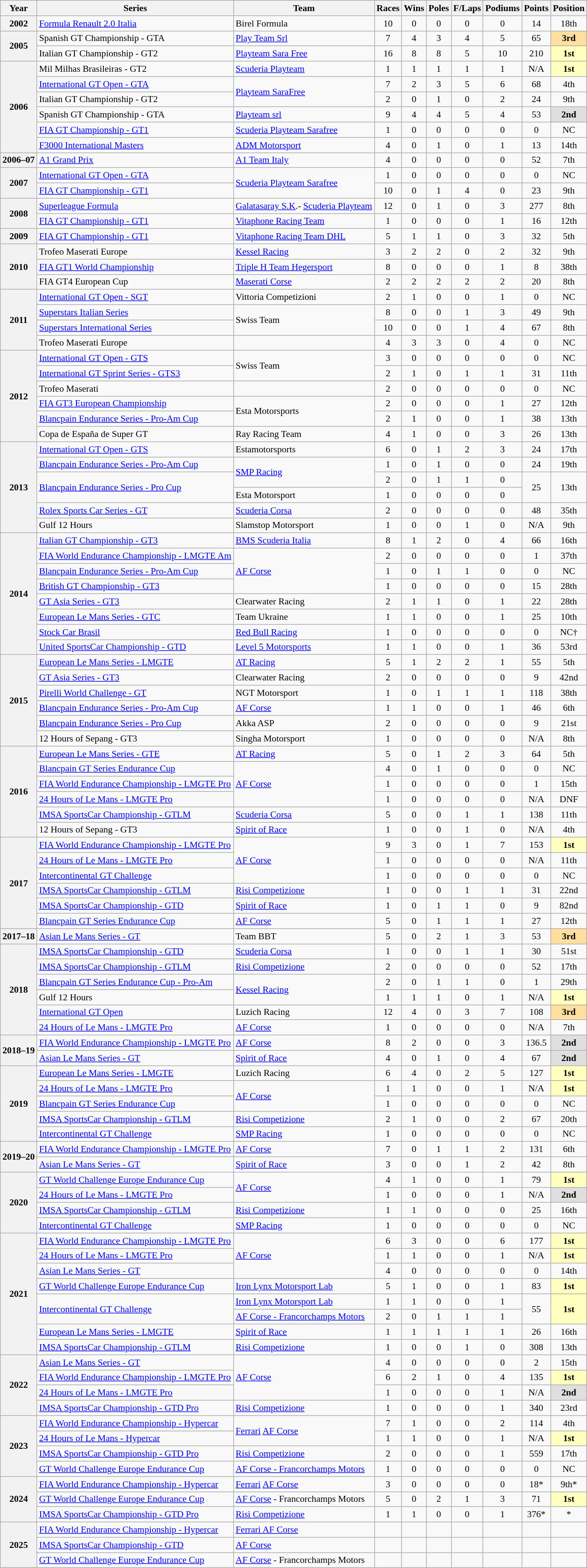<table class="wikitable" style="font-size: 90%; text-align:center">
<tr>
<th>Year</th>
<th>Series</th>
<th>Team</th>
<th>Races</th>
<th>Wins</th>
<th>Poles</th>
<th>F/Laps</th>
<th>Podiums</th>
<th>Points</th>
<th>Position</th>
</tr>
<tr>
<th>2002</th>
<td align="left"><a href='#'>Formula Renault 2.0 Italia</a></td>
<td align="left">Birel Formula</td>
<td>10</td>
<td>0</td>
<td>0</td>
<td>0</td>
<td>0</td>
<td>14</td>
<td>18th</td>
</tr>
<tr>
<th rowspan="2">2005</th>
<td align="left">Spanish GT Championship - GTA</td>
<td align="left"><a href='#'>Play Team Srl</a></td>
<td>7</td>
<td>4</td>
<td>3</td>
<td>4</td>
<td>5</td>
<td>65</td>
<td style="background:#FFDF9F;"><strong>3rd</strong></td>
</tr>
<tr>
<td align="left">Italian GT Championship - GT2</td>
<td align="left"><a href='#'>Playteam Sara Free</a></td>
<td>16</td>
<td>8</td>
<td>8</td>
<td>5</td>
<td>10</td>
<td>210</td>
<td style="background:#FFFFBF;"><strong>1st</strong></td>
</tr>
<tr>
<th rowspan="6">2006</th>
<td align="left">Mil Milhas Brasileiras - GT2</td>
<td align="left"><a href='#'>Scuderia Playteam</a></td>
<td>1</td>
<td>1</td>
<td>1</td>
<td>1</td>
<td>1</td>
<td>N/A</td>
<td style="background:#FFFFBF;"><strong>1st</strong></td>
</tr>
<tr>
<td align="left"><a href='#'>International GT Open - GTA</a></td>
<td rowspan="2" align="left"><a href='#'>Playteam SaraFree</a></td>
<td>7</td>
<td>2</td>
<td>3</td>
<td>5</td>
<td>6</td>
<td>68</td>
<td>4th</td>
</tr>
<tr>
<td align="left">Italian GT Championship - GT2</td>
<td>2</td>
<td>0</td>
<td>1</td>
<td>0</td>
<td>2</td>
<td>24</td>
<td>9th</td>
</tr>
<tr>
<td align="left">Spanish GT Championship - GTA</td>
<td align="left"><a href='#'>Playteam srl</a></td>
<td>9</td>
<td>4</td>
<td>4</td>
<td>5</td>
<td>4</td>
<td>53</td>
<td style="background:#DFDFDF;"><strong>2nd</strong></td>
</tr>
<tr>
<td align="left"><a href='#'>FIA GT Championship - GT1</a></td>
<td align="left"><a href='#'>Scuderia Playteam Sarafree</a></td>
<td>1</td>
<td>0</td>
<td>0</td>
<td>0</td>
<td>0</td>
<td>0</td>
<td>NC</td>
</tr>
<tr>
<td align="left"><a href='#'>F3000 International Masters</a></td>
<td align="left"><a href='#'>ADM Motorsport</a></td>
<td>4</td>
<td>0</td>
<td>1</td>
<td>0</td>
<td>1</td>
<td>13</td>
<td>14th</td>
</tr>
<tr>
<th>2006–07</th>
<td align="left"><a href='#'>A1 Grand Prix</a></td>
<td align="left"><a href='#'>A1 Team Italy</a></td>
<td>4</td>
<td>0</td>
<td>0</td>
<td>0</td>
<td>0</td>
<td>52</td>
<td>7th</td>
</tr>
<tr>
<th rowspan="2">2007</th>
<td align="left"><a href='#'>International GT Open - GTA</a></td>
<td rowspan="2" align="left"><a href='#'>Scuderia Playteam Sarafree</a></td>
<td>1</td>
<td>0</td>
<td>0</td>
<td>0</td>
<td>0</td>
<td>0</td>
<td>NC</td>
</tr>
<tr>
<td align="left"><a href='#'>FIA GT Championship - GT1</a></td>
<td>10</td>
<td>0</td>
<td>1</td>
<td>4</td>
<td>0</td>
<td>23</td>
<td>9th</td>
</tr>
<tr>
<th rowspan="2">2008</th>
<td align="left"><a href='#'>Superleague Formula</a></td>
<td align="left"><a href='#'>Galatasaray S.K</a>.- <a href='#'>Scuderia Playteam</a></td>
<td>12</td>
<td>0</td>
<td>1</td>
<td>0</td>
<td>3</td>
<td>277</td>
<td>8th</td>
</tr>
<tr>
<td align="left"><a href='#'>FIA GT Championship - GT1</a></td>
<td align="left"><a href='#'>Vitaphone Racing Team</a></td>
<td>1</td>
<td>0</td>
<td>0</td>
<td>0</td>
<td>1</td>
<td>16</td>
<td>12th</td>
</tr>
<tr>
<th>2009</th>
<td align="left"><a href='#'>FIA GT Championship - GT1</a></td>
<td align="left"><a href='#'>Vitaphone Racing Team DHL</a></td>
<td>5</td>
<td>1</td>
<td>1</td>
<td>0</td>
<td>3</td>
<td>32</td>
<td>5th</td>
</tr>
<tr>
<th rowspan="3">2010</th>
<td align="left">Trofeo Maserati Europe</td>
<td align="left"><a href='#'>Kessel Racing</a></td>
<td>3</td>
<td>2</td>
<td>2</td>
<td>0</td>
<td>2</td>
<td>32</td>
<td>9th</td>
</tr>
<tr>
<td align="left"><a href='#'>FIA GT1 World Championship</a></td>
<td align="left"><a href='#'>Triple H Team Hegersport</a></td>
<td>8</td>
<td>0</td>
<td>0</td>
<td>0</td>
<td>1</td>
<td>8</td>
<td>38th</td>
</tr>
<tr>
<td align="left">FIA GT4 European Cup</td>
<td align="left"><a href='#'>Maserati Corse</a></td>
<td>2</td>
<td>2</td>
<td>2</td>
<td>2</td>
<td>2</td>
<td>20</td>
<td>8th</td>
</tr>
<tr>
<th rowspan="4">2011</th>
<td align="left"><a href='#'>International GT Open - SGT</a></td>
<td align="left">Vittoria Competizioni</td>
<td>2</td>
<td>1</td>
<td>0</td>
<td>0</td>
<td>1</td>
<td>0</td>
<td>NC</td>
</tr>
<tr>
<td align="left"><a href='#'>Superstars Italian Series</a></td>
<td rowspan="2" align="left">Swiss Team</td>
<td>8</td>
<td>0</td>
<td>0</td>
<td>1</td>
<td>3</td>
<td>49</td>
<td>9th</td>
</tr>
<tr>
<td align="left"><a href='#'>Superstars International Series</a></td>
<td>10</td>
<td>0</td>
<td>0</td>
<td>1</td>
<td>4</td>
<td>67</td>
<td>8th</td>
</tr>
<tr>
<td align="left">Trofeo Maserati Europe</td>
<td align="left"></td>
<td>4</td>
<td>3</td>
<td>3</td>
<td>0</td>
<td>4</td>
<td>0</td>
<td>NC</td>
</tr>
<tr>
<th rowspan="6">2012</th>
<td align="left"><a href='#'>International GT Open - GTS</a></td>
<td rowspan="2"  align="left">Swiss Team</td>
<td>3</td>
<td>0</td>
<td>0</td>
<td>0</td>
<td>0</td>
<td>0</td>
<td>NC</td>
</tr>
<tr>
<td align="left"><a href='#'>International GT Sprint Series - GTS3</a></td>
<td>2</td>
<td>1</td>
<td>0</td>
<td>1</td>
<td>1</td>
<td>31</td>
<td>11th</td>
</tr>
<tr>
<td align="left">Trofeo Maserati</td>
<td align="left"></td>
<td>2</td>
<td>0</td>
<td>0</td>
<td>0</td>
<td>0</td>
<td>0</td>
<td>NC</td>
</tr>
<tr>
<td align="left"><a href='#'>FIA GT3 European Championship</a></td>
<td rowspan="2" align="left">Esta Motorsports</td>
<td>2</td>
<td>0</td>
<td>0</td>
<td>0</td>
<td>1</td>
<td>27</td>
<td>12th</td>
</tr>
<tr>
<td align="left"><a href='#'>Blancpain Endurance Series - Pro-Am Cup</a></td>
<td>2</td>
<td>1</td>
<td>0</td>
<td>0</td>
<td>1</td>
<td>38</td>
<td>13th</td>
</tr>
<tr>
<td align="left">Copa de España de Super GT</td>
<td align="left">Ray Racing Team</td>
<td>4</td>
<td>1</td>
<td>0</td>
<td>0</td>
<td>3</td>
<td>26</td>
<td>13th</td>
</tr>
<tr>
<th rowspan="6">2013</th>
<td align="left"><a href='#'>International GT Open - GTS</a></td>
<td align="left">Estamotorsports</td>
<td>6</td>
<td>0</td>
<td>1</td>
<td>2</td>
<td>3</td>
<td>24</td>
<td>17th</td>
</tr>
<tr>
<td align="left"><a href='#'>Blancpain Endurance Series - Pro-Am Cup</a></td>
<td rowspan="2" align="left"><a href='#'>SMP Racing</a></td>
<td>1</td>
<td>0</td>
<td>1</td>
<td>0</td>
<td>0</td>
<td>24</td>
<td>19th</td>
</tr>
<tr>
<td rowspan="2" align="left"><a href='#'>Blancpain Endurance Series - Pro Cup</a></td>
<td>2</td>
<td>0</td>
<td>1</td>
<td>1</td>
<td>0</td>
<td rowspan="2">25</td>
<td rowspan="2">13th</td>
</tr>
<tr>
<td align="left">Esta Motorsport</td>
<td>1</td>
<td>0</td>
<td>0</td>
<td>0</td>
<td>0</td>
</tr>
<tr>
<td align="left"><a href='#'>Rolex Sports Car Series - GT</a></td>
<td align="left"><a href='#'>Scuderia Corsa</a></td>
<td>2</td>
<td>0</td>
<td>0</td>
<td>0</td>
<td>0</td>
<td>48</td>
<td>35th</td>
</tr>
<tr>
<td align="left">Gulf 12 Hours</td>
<td align="left">Slamstop Motorsport</td>
<td>1</td>
<td>0</td>
<td>0</td>
<td>1</td>
<td>0</td>
<td>N/A</td>
<td>9th</td>
</tr>
<tr>
<th rowspan="8">2014</th>
<td align="left"><a href='#'>Italian GT Championship - GT3</a></td>
<td align="left"><a href='#'>BMS Scuderia Italia</a></td>
<td>8</td>
<td>1</td>
<td>2</td>
<td>0</td>
<td>4</td>
<td>66</td>
<td>16th</td>
</tr>
<tr>
<td align="left"><a href='#'>FIA World Endurance Championship - LMGTE Am</a></td>
<td rowspan="3" align="left"><a href='#'>AF Corse</a></td>
<td>2</td>
<td>0</td>
<td>0</td>
<td>0</td>
<td>0</td>
<td>1</td>
<td>37th</td>
</tr>
<tr>
<td align="left"><a href='#'>Blancpain Endurance Series - Pro-Am Cup</a></td>
<td>1</td>
<td>0</td>
<td>1</td>
<td>1</td>
<td>0</td>
<td>0</td>
<td>NC</td>
</tr>
<tr>
<td align="left"><a href='#'>British GT Championship - GT3</a></td>
<td>1</td>
<td>0</td>
<td>0</td>
<td>0</td>
<td>0</td>
<td>15</td>
<td>28th</td>
</tr>
<tr>
<td align="left"><a href='#'>GT Asia Series - GT3</a></td>
<td align="left">Clearwater Racing</td>
<td>2</td>
<td>1</td>
<td>1</td>
<td>0</td>
<td>1</td>
<td>22</td>
<td>28th</td>
</tr>
<tr>
<td align="left"><a href='#'>European Le Mans Series - GTC</a></td>
<td align="left">Team Ukraine</td>
<td>1</td>
<td>1</td>
<td>0</td>
<td>0</td>
<td>1</td>
<td>25</td>
<td>10th</td>
</tr>
<tr>
<td align="left"><a href='#'>Stock Car Brasil</a></td>
<td align="left"><a href='#'>Red Bull Racing</a></td>
<td>1</td>
<td>0</td>
<td>0</td>
<td>0</td>
<td>0</td>
<td>0</td>
<td>NC†</td>
</tr>
<tr>
<td align="Left"><a href='#'>United SportsCar Championship - GTD</a></td>
<td align="left"><a href='#'>Level 5 Motorsports</a></td>
<td>1</td>
<td>1</td>
<td>0</td>
<td>0</td>
<td>1</td>
<td>36</td>
<td>53rd</td>
</tr>
<tr>
<th rowspan="6">2015</th>
<td align="left"><a href='#'>European Le Mans Series - LMGTE</a></td>
<td align="left"><a href='#'>AT Racing</a></td>
<td>5</td>
<td>1</td>
<td>2</td>
<td>2</td>
<td>1</td>
<td>55</td>
<td>5th</td>
</tr>
<tr>
<td align="left"><a href='#'>GT Asia Series - GT3</a></td>
<td align="left">Clearwater Racing</td>
<td>2</td>
<td>0</td>
<td>0</td>
<td>0</td>
<td>0</td>
<td>9</td>
<td>42nd</td>
</tr>
<tr>
<td align="left"><a href='#'>Pirelli World Challenge - GT</a></td>
<td align="left">NGT Motorsport</td>
<td>1</td>
<td>0</td>
<td>1</td>
<td>1</td>
<td>1</td>
<td>118</td>
<td>38th</td>
</tr>
<tr>
<td align="left"><a href='#'>Blancpain Endurance Series - Pro-Am Cup</a></td>
<td align="left"><a href='#'>AF Corse</a></td>
<td>1</td>
<td>1</td>
<td>0</td>
<td>0</td>
<td>1</td>
<td>46</td>
<td>6th</td>
</tr>
<tr>
<td align="left"><a href='#'>Blancpain Endurance Series - Pro Cup</a></td>
<td align="left">Akka ASP</td>
<td>2</td>
<td>0</td>
<td>0</td>
<td>0</td>
<td>0</td>
<td>9</td>
<td>21st</td>
</tr>
<tr>
<td align="left">12 Hours of Sepang - GT3</td>
<td align="left">Singha Motorsport</td>
<td>1</td>
<td>0</td>
<td>0</td>
<td>0</td>
<td>0</td>
<td>N/A</td>
<td>8th</td>
</tr>
<tr>
<th rowspan="6">2016</th>
<td align="left"><a href='#'>European Le Mans Series - GTE</a></td>
<td align="left"><a href='#'>AT Racing</a></td>
<td>5</td>
<td>0</td>
<td>1</td>
<td>2</td>
<td>3</td>
<td>64</td>
<td>5th</td>
</tr>
<tr>
<td align="left"><a href='#'>Blancpain GT Series Endurance Cup</a></td>
<td rowspan="3" align="left"><a href='#'>AF Corse</a></td>
<td>4</td>
<td>0</td>
<td>1</td>
<td>0</td>
<td>0</td>
<td>0</td>
<td>NC</td>
</tr>
<tr>
<td align="left"><a href='#'>FIA World Endurance Championship - LMGTE Pro</a></td>
<td>1</td>
<td>0</td>
<td>0</td>
<td>0</td>
<td>0</td>
<td>1</td>
<td>15th</td>
</tr>
<tr>
<td align="left"><a href='#'>24 Hours of Le Mans - LMGTE Pro</a></td>
<td>1</td>
<td>0</td>
<td>0</td>
<td>0</td>
<td>0</td>
<td>N/A</td>
<td>DNF</td>
</tr>
<tr>
<td align="left"><a href='#'>IMSA SportsCar Championship - GTLM</a></td>
<td align="left"><a href='#'>Scuderia Corsa</a></td>
<td>5</td>
<td>0</td>
<td>0</td>
<td>1</td>
<td>1</td>
<td>138</td>
<td>11th</td>
</tr>
<tr>
<td align="Left">12 Hours of Sepang - GT3</td>
<td align="left"><a href='#'>Spirit of Race</a></td>
<td>1</td>
<td>0</td>
<td>0</td>
<td>1</td>
<td>0</td>
<td>N/A</td>
<td>4th</td>
</tr>
<tr>
<th rowspan="6">2017</th>
<td align="left"><a href='#'>FIA World Endurance Championship - LMGTE Pro</a></td>
<td rowspan="3"  align="left"><a href='#'>AF Corse</a></td>
<td>9</td>
<td>3</td>
<td>0</td>
<td>1</td>
<td>7</td>
<td>153</td>
<td style="background:#FFFFBF;"><strong>1st</strong></td>
</tr>
<tr>
<td align="Left"><a href='#'>24 Hours of Le Mans - LMGTE Pro</a></td>
<td>1</td>
<td>0</td>
<td>0</td>
<td>0</td>
<td>0</td>
<td>N/A</td>
<td>11th</td>
</tr>
<tr>
<td align="left"><a href='#'>Intercontinental GT Challenge</a></td>
<td>1</td>
<td>0</td>
<td>0</td>
<td>0</td>
<td>0</td>
<td>0</td>
<td>NC</td>
</tr>
<tr>
<td align="Left"><a href='#'>IMSA SportsCar Championship - GTLM</a></td>
<td align="left"><a href='#'>Risi Competizione</a></td>
<td>1</td>
<td>0</td>
<td>0</td>
<td>1</td>
<td>1</td>
<td>31</td>
<td>22nd</td>
</tr>
<tr>
<td align="Left"><a href='#'>IMSA SportsCar Championship - GTD</a></td>
<td align="left"><a href='#'>Spirit of Race</a></td>
<td>1</td>
<td>0</td>
<td>1</td>
<td>1</td>
<td>0</td>
<td>9</td>
<td>82nd</td>
</tr>
<tr>
<td align="Left"><a href='#'>Blancpain GT Series Endurance Cup</a></td>
<td align="left"><a href='#'>AF Corse</a></td>
<td>5</td>
<td>0</td>
<td>1</td>
<td>1</td>
<td>1</td>
<td>27</td>
<td>12th</td>
</tr>
<tr>
<th>2017–18</th>
<td align="Left"><a href='#'>Asian Le Mans Series - GT</a></td>
<td align="left">Team BBT</td>
<td>5</td>
<td>0</td>
<td>2</td>
<td>1</td>
<td>3</td>
<td>53</td>
<td style="background:#FFDF9F;"><strong>3rd</strong></td>
</tr>
<tr>
<th rowspan="6">2018</th>
<td align="Left"><a href='#'>IMSA SportsCar Championship - GTD</a></td>
<td align="left"><a href='#'>Scuderia Corsa</a></td>
<td>1</td>
<td>0</td>
<td>0</td>
<td>1</td>
<td>1</td>
<td>30</td>
<td>51st</td>
</tr>
<tr>
<td align="Left"><a href='#'>IMSA SportsCar Championship - GTLM</a></td>
<td align="left"><a href='#'>Risi Competizione</a></td>
<td>2</td>
<td>0</td>
<td>0</td>
<td>0</td>
<td>0</td>
<td>52</td>
<td>17th</td>
</tr>
<tr>
<td align="Left"><a href='#'>Blancpain GT Series Endurance Cup - Pro-Am</a></td>
<td rowspan="2" align="left"><a href='#'>Kessel Racing</a></td>
<td>2</td>
<td>0</td>
<td>1</td>
<td>1</td>
<td>0</td>
<td>1</td>
<td>29th</td>
</tr>
<tr>
<td align="left">Gulf 12 Hours</td>
<td>1</td>
<td>1</td>
<td>1</td>
<td>0</td>
<td>1</td>
<td>N/A</td>
<td style="background:#FFFFBF;"><strong>1st</strong></td>
</tr>
<tr>
<td align="Left"><a href='#'>International GT Open</a></td>
<td align="left">Luzich Racing</td>
<td>12</td>
<td>4</td>
<td>0</td>
<td>3</td>
<td>7</td>
<td>108</td>
<td style="background:#FFDF9F;"><strong>3rd</strong></td>
</tr>
<tr>
<td align="Left"><a href='#'>24 Hours of Le Mans - LMGTE Pro</a></td>
<td align="left"><a href='#'>AF Corse</a></td>
<td>1</td>
<td>0</td>
<td>0</td>
<td>0</td>
<td>0</td>
<td>N/A</td>
<td>7th</td>
</tr>
<tr>
<th rowspan="2">2018–19</th>
<td align="Left"><a href='#'>FIA World Endurance Championship - LMGTE Pro</a></td>
<td align="left"><a href='#'>AF Corse</a></td>
<td>8</td>
<td>2</td>
<td>0</td>
<td>0</td>
<td>3</td>
<td>136.5</td>
<td style="background:#DFDFDF;"><strong>2nd</strong></td>
</tr>
<tr>
<td align="Left"><a href='#'>Asian Le Mans Series - GT</a></td>
<td align="Left"><a href='#'>Spirit of Race</a></td>
<td>4</td>
<td>0</td>
<td>1</td>
<td>0</td>
<td>4</td>
<td>67</td>
<td style="background:#DFDFDF;"><strong>2nd</strong></td>
</tr>
<tr>
<th rowspan="5">2019</th>
<td align="left"><a href='#'>European Le Mans Series - LMGTE</a></td>
<td align="left">Luzich Racing</td>
<td>6</td>
<td>4</td>
<td>0</td>
<td>2</td>
<td>5</td>
<td>127</td>
<td style="background:#FFFFBF;"><strong>1st</strong></td>
</tr>
<tr>
<td align="Left"><a href='#'>24 Hours of Le Mans - LMGTE Pro</a></td>
<td rowspan="2" align="left"><a href='#'>AF Corse</a></td>
<td>1</td>
<td>1</td>
<td>0</td>
<td>0</td>
<td>1</td>
<td>N/A</td>
<td style="background:#FFFFBF;"><strong>1st</strong></td>
</tr>
<tr>
<td align="left"><a href='#'>Blancpain GT Series Endurance Cup</a></td>
<td>1</td>
<td>0</td>
<td>0</td>
<td>0</td>
<td>0</td>
<td>0</td>
<td>NC</td>
</tr>
<tr>
<td align="Left"><a href='#'>IMSA SportsCar Championship - GTLM</a></td>
<td align="left"><a href='#'>Risi Competizione</a></td>
<td>2</td>
<td>1</td>
<td>0</td>
<td>0</td>
<td>2</td>
<td>67</td>
<td>20th</td>
</tr>
<tr>
<td align="left"><a href='#'>Intercontinental GT Challenge</a></td>
<td align="left"><a href='#'>SMP Racing</a></td>
<td>1</td>
<td>0</td>
<td>0</td>
<td>0</td>
<td>0</td>
<td>0</td>
<td>NC</td>
</tr>
<tr>
<th rowspan="2">2019–20</th>
<td align="Left"><a href='#'>FIA World Endurance Championship - LMGTE Pro</a></td>
<td align="left"><a href='#'>AF Corse</a></td>
<td>7</td>
<td>0</td>
<td>1</td>
<td>1</td>
<td>2</td>
<td>131</td>
<td>6th</td>
</tr>
<tr>
<td align="Left"><a href='#'>Asian Le Mans Series - GT</a></td>
<td align="Left"><a href='#'>Spirit of Race</a></td>
<td>3</td>
<td>0</td>
<td>0</td>
<td>1</td>
<td>2</td>
<td>42</td>
<td>8th</td>
</tr>
<tr>
<th rowspan="4">2020</th>
<td align="left"><a href='#'>GT World Challenge Europe Endurance Cup</a></td>
<td rowspan="2" align="left"><a href='#'>AF Corse</a></td>
<td>4</td>
<td>1</td>
<td>0</td>
<td>0</td>
<td>1</td>
<td>79</td>
<td style="background:#FFFFBF;"><strong>1st</strong></td>
</tr>
<tr>
<td align="left"><a href='#'>24 Hours of Le Mans - LMGTE Pro</a></td>
<td>1</td>
<td>0</td>
<td>0</td>
<td>0</td>
<td>1</td>
<td>N/A</td>
<td style="background:#DFDFDF;"><strong>2nd</strong></td>
</tr>
<tr>
<td align="Left"><a href='#'>IMSA SportsCar Championship - GTLM</a></td>
<td align="left"><a href='#'>Risi Competizione</a></td>
<td>1</td>
<td>1</td>
<td>0</td>
<td>0</td>
<td>0</td>
<td>25</td>
<td>16th</td>
</tr>
<tr>
<td align="left"><a href='#'>Intercontinental GT Challenge</a></td>
<td align="left"><a href='#'>SMP Racing</a></td>
<td>1</td>
<td>0</td>
<td>0</td>
<td>0</td>
<td>0</td>
<td>0</td>
<td>NC</td>
</tr>
<tr>
<th rowspan="8">2021</th>
<td align="left"><a href='#'>FIA World Endurance Championship - LMGTE Pro</a></td>
<td rowspan="3" align="left"><a href='#'>AF Corse</a></td>
<td>6</td>
<td>3</td>
<td>0</td>
<td>0</td>
<td>6</td>
<td>177</td>
<td style="background:#FFFFBF;"><strong>1st</strong></td>
</tr>
<tr>
<td align="left"><a href='#'>24 Hours of Le Mans - LMGTE Pro</a></td>
<td>1</td>
<td>1</td>
<td>0</td>
<td>0</td>
<td>1</td>
<td>N/A</td>
<td style="background:#FFFFBF;"><strong>1st</strong></td>
</tr>
<tr>
<td align="left"><a href='#'>Asian Le Mans Series - GT</a></td>
<td>4</td>
<td>0</td>
<td>0</td>
<td>0</td>
<td>0</td>
<td>0</td>
<td>14th</td>
</tr>
<tr>
<td align="left"><a href='#'>GT World Challenge Europe Endurance Cup</a></td>
<td align="left"><a href='#'>Iron Lynx Motorsport Lab</a></td>
<td>5</td>
<td>1</td>
<td>0</td>
<td>0</td>
<td>1</td>
<td>83</td>
<td style="background:#FFFFBF;"><strong>1st</strong></td>
</tr>
<tr>
<td rowspan="2" align="left"><a href='#'>Intercontinental GT Challenge</a></td>
<td align="left"><a href='#'>Iron Lynx Motorsport Lab</a></td>
<td>1</td>
<td>1</td>
<td>0</td>
<td>0</td>
<td>1</td>
<td rowspan="2">55</td>
<td rowspan="2" style="background:#FFFFBF;"><strong>1st</strong></td>
</tr>
<tr>
<td align="left"><a href='#'>AF Corse - Francorchamps Motors</a></td>
<td>2</td>
<td>0</td>
<td>1</td>
<td>1</td>
<td>1</td>
</tr>
<tr>
<td align="left"><a href='#'>European Le Mans Series - LMGTE</a></td>
<td align="left"><a href='#'>Spirit of Race</a></td>
<td>1</td>
<td>1</td>
<td>1</td>
<td>1</td>
<td>1</td>
<td>26</td>
<td>16th</td>
</tr>
<tr>
<td align="left"><a href='#'>IMSA SportsCar Championship - GTLM</a></td>
<td align="left"><a href='#'>Risi Competizione</a></td>
<td>1</td>
<td>0</td>
<td>0</td>
<td>1</td>
<td>0</td>
<td>308</td>
<td>13th</td>
</tr>
<tr>
<th rowspan="4">2022</th>
<td align="Left"><a href='#'>Asian Le Mans Series - GT</a></td>
<td rowspan="3" align="left"><a href='#'>AF Corse</a></td>
<td>4</td>
<td>0</td>
<td>0</td>
<td>0</td>
<td>0</td>
<td>2</td>
<td>15th</td>
</tr>
<tr>
<td align="Left"><a href='#'>FIA World Endurance Championship - LMGTE Pro</a></td>
<td>6</td>
<td>2</td>
<td>1</td>
<td>0</td>
<td>4</td>
<td>135</td>
<td style="background:#FFFFBF;"><strong>1st</strong></td>
</tr>
<tr>
<td align="left"><a href='#'>24 Hours of Le Mans - LMGTE Pro</a></td>
<td>1</td>
<td>0</td>
<td>0</td>
<td>0</td>
<td>1</td>
<td>N/A</td>
<td style="background:#DFDFDF;"><strong>2nd</strong></td>
</tr>
<tr>
<td align="Left"><a href='#'>IMSA SportsCar Championship - GTD Pro</a></td>
<td align="left"><a href='#'>Risi Competizione</a></td>
<td>1</td>
<td>0</td>
<td>0</td>
<td>0</td>
<td>1</td>
<td>340</td>
<td>23rd</td>
</tr>
<tr>
<th rowspan="4">2023</th>
<td align="left"><a href='#'>FIA World Endurance Championship - Hypercar</a></td>
<td rowspan="2"  align="left"><a href='#'>Ferrari</a> <a href='#'>AF Corse</a></td>
<td>7</td>
<td>1</td>
<td>0</td>
<td>0</td>
<td>2</td>
<td>114</td>
<td>4th</td>
</tr>
<tr>
<td align="left"><a href='#'>24 Hours of Le Mans - Hypercar</a></td>
<td>1</td>
<td>1</td>
<td>0</td>
<td>0</td>
<td>1</td>
<td>N/A</td>
<td style="background:#FFFFBF;"><strong>1st</strong></td>
</tr>
<tr>
<td align="left"><a href='#'>IMSA SportsCar Championship - GTD Pro</a></td>
<td align="left"><a href='#'>Risi Competizione</a></td>
<td>2</td>
<td>0</td>
<td>0</td>
<td>0</td>
<td>1</td>
<td>559</td>
<td>17th</td>
</tr>
<tr>
<td align="left"><a href='#'>GT World Challenge Europe Endurance Cup</a></td>
<td align="left"><a href='#'>AF Corse - Francorchamps Motors</a></td>
<td>1</td>
<td>0</td>
<td>0</td>
<td>0</td>
<td>0</td>
<td>0</td>
<td>NC</td>
</tr>
<tr>
<th rowspan="3">2024</th>
<td align=left><a href='#'>FIA World Endurance Championship - Hypercar</a></td>
<td align=left><a href='#'>Ferrari</a> <a href='#'>AF Corse</a></td>
<td>3</td>
<td>0</td>
<td>0</td>
<td>0</td>
<td>0</td>
<td>18*</td>
<td>9th*</td>
</tr>
<tr>
<td align=left><a href='#'>GT World Challenge Europe Endurance Cup</a></td>
<td align=left><a href='#'>AF Corse</a> - Francorchamps Motors</td>
<td>5</td>
<td>0</td>
<td>2</td>
<td>1</td>
<td>3</td>
<td>71</td>
<td style="background:#FFFFBF;"><strong>1st</strong></td>
</tr>
<tr>
<td align=left><a href='#'>IMSA SportsCar Championship - GTD Pro</a></td>
<td align=left><a href='#'>Risi Competizione</a></td>
<td>1</td>
<td>1</td>
<td>0</td>
<td>0</td>
<td>1</td>
<td>376*</td>
<td>*</td>
</tr>
<tr>
<th rowspan="3">2025</th>
<td align=left><a href='#'>FIA World Endurance Championship - Hypercar</a></td>
<td align=left><a href='#'>Ferrari AF Corse</a></td>
<td></td>
<td></td>
<td></td>
<td></td>
<td></td>
<td></td>
<td></td>
</tr>
<tr>
<td align=left><a href='#'>IMSA SportsCar Championship - GTD</a></td>
<td align=left><a href='#'>AF Corse</a></td>
<td></td>
<td></td>
<td></td>
<td></td>
<td></td>
<td></td>
<td></td>
</tr>
<tr>
<td align=left><a href='#'>GT World Challenge Europe Endurance Cup</a></td>
<td align=left><a href='#'>AF Corse</a> - Francorchamps Motors</td>
<td></td>
<td></td>
<td></td>
<td></td>
<td></td>
<td></td>
<td></td>
</tr>
</table>
